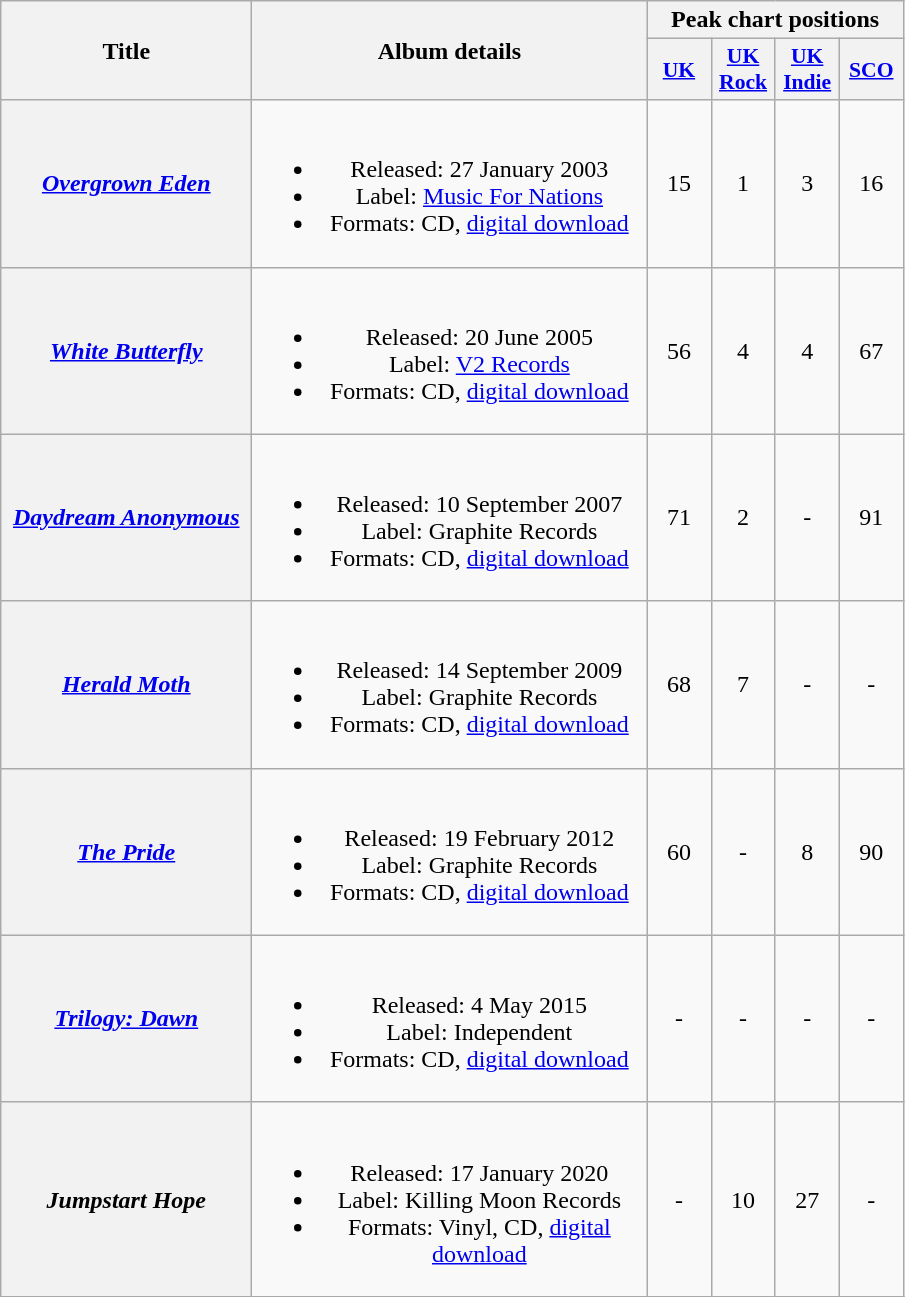<table class="wikitable plainrowheaders" style="text-align:center;">
<tr>
<th scope="col" rowspan="2" style="width:10em;">Title</th>
<th scope="col" rowspan="2" style="width:16em;">Album details</th>
<th scope="col" colspan="10">Peak chart positions</th>
</tr>
<tr>
<th scope="col" style="width:2.5em;font-size:90%;"><a href='#'>UK</a><br></th>
<th scope="col" style="width:2.5em;font-size:90%;"><a href='#'>UK<br>Rock</a><br></th>
<th scope="col" style="width:2.5em;font-size:90%;"><a href='#'>UK<br>Indie</a><br></th>
<th scope="col" style="width:2.5em;font-size:90%;"><a href='#'>SCO</a><br></th>
</tr>
<tr>
<th scope="row"><em><a href='#'>Overgrown Eden</a></em></th>
<td><br><ul><li>Released: 27 January 2003</li><li>Label: <a href='#'>Music For Nations</a></li><li>Formats: CD, <a href='#'>digital download</a></li></ul></td>
<td align="center">15</td>
<td align="center">1</td>
<td align="center">3</td>
<td align="center">16</td>
</tr>
<tr>
<th scope="row"><em><a href='#'>White Butterfly</a></em></th>
<td><br><ul><li>Released: 20 June 2005</li><li>Label: <a href='#'>V2 Records</a></li><li>Formats: CD, <a href='#'>digital download</a></li></ul></td>
<td align="center">56</td>
<td align="center">4</td>
<td align="center">4</td>
<td align="center">67</td>
</tr>
<tr>
<th scope="row"><em><a href='#'>Daydream Anonymous</a></em></th>
<td><br><ul><li>Released: 10 September 2007</li><li>Label: Graphite Records</li><li>Formats: CD, <a href='#'>digital download</a></li></ul></td>
<td align="center">71</td>
<td align="center">2</td>
<td align="center">-</td>
<td align="center">91</td>
</tr>
<tr>
<th scope="row"><em><a href='#'>Herald Moth</a></em></th>
<td><br><ul><li>Released: 14 September 2009</li><li>Label: Graphite Records</li><li>Formats: CD, <a href='#'>digital download</a></li></ul></td>
<td align="center">68</td>
<td align="center">7</td>
<td align="center">-</td>
<td align="center">-</td>
</tr>
<tr>
<th scope="row"><em><a href='#'>The Pride</a></em></th>
<td><br><ul><li>Released: 19 February 2012</li><li>Label: Graphite Records</li><li>Formats: CD, <a href='#'>digital download</a></li></ul></td>
<td align="center">60</td>
<td align="center">-</td>
<td align="center">8</td>
<td align="center">90</td>
</tr>
<tr>
<th scope="row"><em><a href='#'>Trilogy: Dawn</a></em></th>
<td><br><ul><li>Released: 4 May 2015</li><li>Label: Independent</li><li>Formats: CD, <a href='#'>digital download</a></li></ul></td>
<td align="center">-</td>
<td align="center">-</td>
<td align="center">-</td>
<td align="center">-</td>
</tr>
<tr>
<th scope="row"><em>Jumpstart Hope</em></th>
<td><br><ul><li>Released: 17 January 2020</li><li>Label: Killing Moon Records</li><li>Formats: Vinyl, CD, <a href='#'>digital download</a></li></ul></td>
<td align="center">-</td>
<td align="center">10</td>
<td align="center">27</td>
<td align="center">-</td>
</tr>
<tr>
</tr>
</table>
